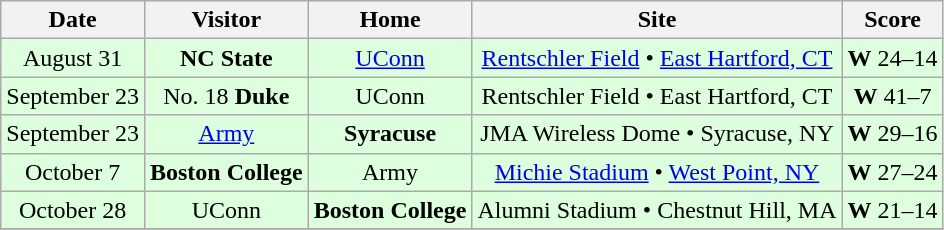<table class="wikitable" style="text-align:center">
<tr>
<th>Date</th>
<th>Visitor</th>
<th>Home</th>
<th>Site</th>
<th>Score</th>
</tr>
<tr style="background:#DDFFDD;">
<td>August 31</td>
<td><strong>NC State</strong></td>
<td><a href='#'>UConn</a></td>
<td><a href='#'>Rentschler Field</a> • <a href='#'>East Hartford, CT</a></td>
<td><strong>W</strong> 24–14</td>
</tr>
<tr style="background:#DDFFDD;">
<td>September 23</td>
<td>No. 18 <strong>Duke</strong></td>
<td>UConn</td>
<td>Rentschler Field • East Hartford, CT</td>
<td><strong>W</strong> 41–7</td>
</tr>
<tr style="background:#DDFFDD;">
<td>September 23</td>
<td><a href='#'>Army</a></td>
<td><strong>Syracuse</strong></td>
<td>JMA Wireless Dome • Syracuse, NY</td>
<td><strong>W</strong> 29–16</td>
</tr>
<tr style="background:#DDFFDD;">
<td>October 7</td>
<td><strong>Boston College</strong></td>
<td>Army</td>
<td><a href='#'>Michie Stadium</a> • <a href='#'>West Point, NY</a></td>
<td><strong>W</strong> 27–24</td>
</tr>
<tr style="background:#DDFFDD;">
<td>October 28</td>
<td>UConn</td>
<td><strong>Boston College</strong></td>
<td>Alumni Stadium • Chestnut Hill, MA</td>
<td><strong>W</strong> 21–14</td>
</tr>
<tr>
</tr>
</table>
